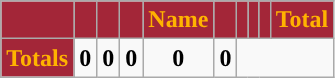<table class="wikitable" style="text-align:center">
<tr>
<th style="background:#A32638; color:#FFB300; "></th>
<th style="background:#A32638; color:#FFB300; "></th>
<th style="background:#A32638; color:#FFB300; "></th>
<th style="background:#A32638; color:#FFB300; "></th>
<th style="background:#A32638; color:#FFB300; ">Name</th>
<th style="background:#A32638; color:#FFB300; "></th>
<th style="background:#A32638; color:#FFB300; "></th>
<th style="background:#A32638; color:#FFB300; "></th>
<th style="background:#A32638; color:#FFB300; "></th>
<th style="background:#A32638; color:#FFB300; ">Total</th>
</tr>
<tr>
<td style="background:#A32638; color:#FFB300; "><strong>Totals</strong></td>
<td><strong>0</strong></td>
<td><strong>0</strong></td>
<td><strong>0</strong></td>
<td><strong>0</strong></td>
<td><strong>0</strong></td>
</tr>
</table>
